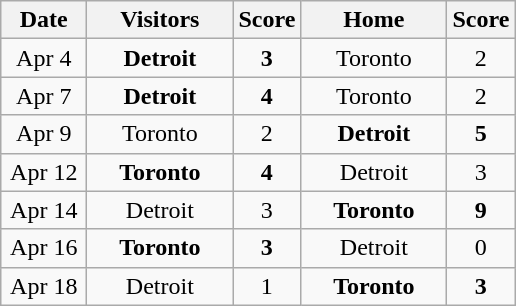<table class="wikitable">
<tr>
<th width="50">Date</th>
<th width="90">Visitors</th>
<th width="25">Score</th>
<th width="90">Home</th>
<th width="25">Score</th>
</tr>
<tr align="center">
<td>Apr 4</td>
<td><strong>Detroit</strong></td>
<td align="center"><strong>3</strong></td>
<td>Toronto</td>
<td align="center">2</td>
</tr>
<tr align="center">
<td>Apr 7</td>
<td><strong>Detroit</strong></td>
<td align="center"><strong>4</strong></td>
<td>Toronto</td>
<td align="center">2</td>
</tr>
<tr align="center">
<td>Apr 9</td>
<td>Toronto</td>
<td align="center">2</td>
<td><strong>Detroit</strong></td>
<td align="center"><strong>5</strong></td>
</tr>
<tr align="center">
<td>Apr 12</td>
<td><strong>Toronto</strong></td>
<td align="center"><strong>4</strong></td>
<td>Detroit</td>
<td align="center">3</td>
</tr>
<tr align="center">
<td>Apr 14</td>
<td>Detroit</td>
<td align="center">3</td>
<td><strong>Toronto</strong></td>
<td align="center"><strong>9</strong></td>
</tr>
<tr align="center">
<td>Apr 16</td>
<td><strong>Toronto</strong></td>
<td align="center"><strong>3</strong></td>
<td>Detroit</td>
<td align="center">0</td>
</tr>
<tr align="center">
<td>Apr 18</td>
<td>Detroit</td>
<td align="center">1</td>
<td><strong>Toronto</strong></td>
<td align="center"><strong>3</strong></td>
</tr>
</table>
